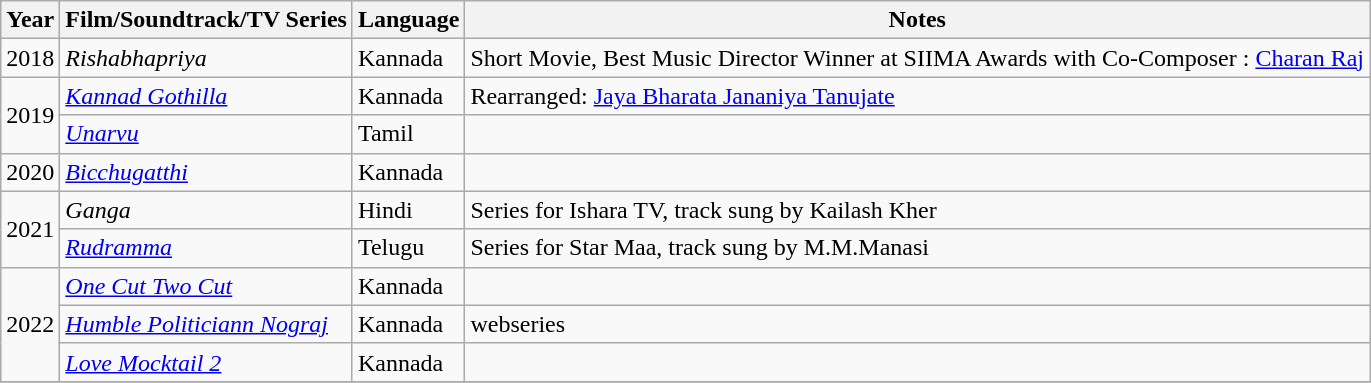<table class="wikitable">
<tr>
<th>Year</th>
<th>Film/Soundtrack/TV Series</th>
<th>Language</th>
<th>Notes</th>
</tr>
<tr>
<td rowspan="1">2018</td>
<td><em>Rishabhapriya</em></td>
<td>Kannada</td>
<td>Short Movie, Best Music Director Winner at SIIMA Awards with Co-Composer : <a href='#'>Charan Raj</a></td>
</tr>
<tr>
<td rowspan="2">2019</td>
<td><em><a href='#'>Kannad Gothilla</a></em></td>
<td>Kannada</td>
<td>Rearranged: <a href='#'>Jaya Bharata Jananiya Tanujate</a></td>
</tr>
<tr>
<td><em><a href='#'>Unarvu</a></em></td>
<td>Tamil</td>
<td></td>
</tr>
<tr>
<td>2020</td>
<td><a href='#'><em>Bicchugatthi</em></a></td>
<td>Kannada</td>
<td></td>
</tr>
<tr>
<td rowspan="2">2021</td>
<td><em>Ganga</em></td>
<td>Hindi</td>
<td>Series for Ishara TV, track sung by Kailash Kher</td>
</tr>
<tr>
<td><a href='#'><em>Rudramma</em></a></td>
<td>Telugu</td>
<td>Series for Star Maa, track sung by M.M.Manasi</td>
</tr>
<tr>
<td rowspan="3">2022</td>
<td><em><a href='#'>One Cut Two Cut</a></em></td>
<td>Kannada</td>
<td></td>
</tr>
<tr>
<td><em><a href='#'>Humble Politiciann Nograj</a></em></td>
<td>Kannada</td>
<td>webseries</td>
</tr>
<tr>
<td><em><a href='#'>Love Mocktail 2</a></em></td>
<td>Kannada</td>
<td></td>
</tr>
<tr>
</tr>
</table>
